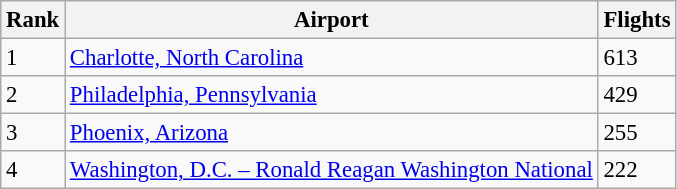<table class="wikitable sortable" style="font-size:95%">
<tr>
<th>Rank</th>
<th>Airport</th>
<th>Flights</th>
</tr>
<tr>
<td>1</td>
<td><a href='#'>Charlotte, North Carolina</a></td>
<td>613</td>
</tr>
<tr>
<td>2</td>
<td><a href='#'>Philadelphia, Pennsylvania</a></td>
<td>429</td>
</tr>
<tr>
<td>3</td>
<td><a href='#'>Phoenix, Arizona</a></td>
<td>255</td>
</tr>
<tr>
<td>4</td>
<td><a href='#'>Washington, D.C. – Ronald Reagan Washington National</a></td>
<td>222</td>
</tr>
</table>
